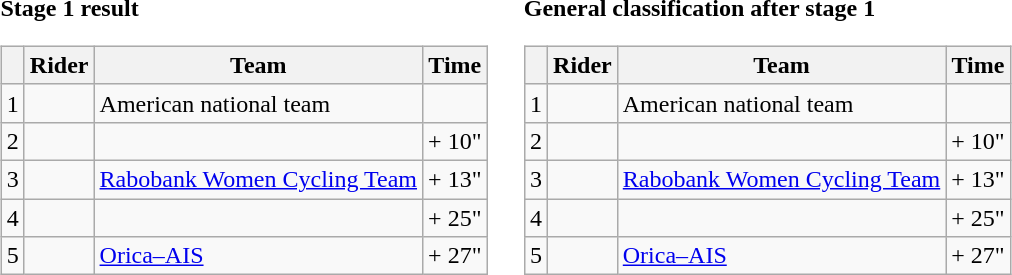<table>
<tr>
<td><strong>Stage 1 result</strong><br><table class="wikitable">
<tr>
<th></th>
<th>Rider</th>
<th>Team</th>
<th>Time</th>
</tr>
<tr>
<td>1</td>
<td></td>
<td>American national team</td>
<td align="right"></td>
</tr>
<tr>
<td>2</td>
<td></td>
<td></td>
<td align="right">+ 10"</td>
</tr>
<tr>
<td>3</td>
<td></td>
<td><a href='#'>Rabobank Women Cycling Team</a></td>
<td align="right">+ 13"</td>
</tr>
<tr>
<td>4</td>
<td></td>
<td></td>
<td align="right">+ 25"</td>
</tr>
<tr>
<td>5</td>
<td></td>
<td><a href='#'>Orica–AIS</a></td>
<td align="right">+ 27"</td>
</tr>
</table>
</td>
<td></td>
<td><strong>General classification after stage 1</strong><br><table class="wikitable">
<tr>
<th></th>
<th>Rider</th>
<th>Team</th>
<th>Time</th>
</tr>
<tr>
<td>1</td>
<td></td>
<td>American national team</td>
<td align="right"></td>
</tr>
<tr>
<td>2</td>
<td></td>
<td></td>
<td align="right">+ 10"</td>
</tr>
<tr>
<td>3</td>
<td></td>
<td><a href='#'>Rabobank Women Cycling Team</a></td>
<td align="right">+ 13"</td>
</tr>
<tr>
<td>4</td>
<td></td>
<td></td>
<td align="right">+ 25"</td>
</tr>
<tr>
<td>5</td>
<td></td>
<td><a href='#'>Orica–AIS</a></td>
<td align="right">+ 27"</td>
</tr>
</table>
</td>
</tr>
</table>
